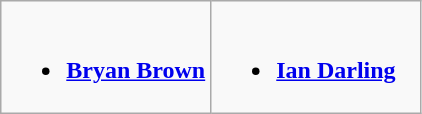<table class="wikitable" style="width=">
<tr>
<td valign="top" width="50%"><br><ul><li><strong><a href='#'>Bryan Brown</a></strong></li></ul></td>
<td valign="top" width="50%"><br><ul><li><strong><a href='#'>Ian Darling</a></strong></li></ul></td>
</tr>
</table>
